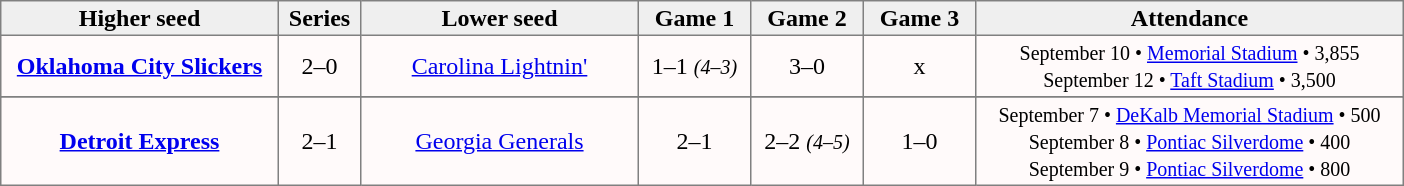<table style=border-collapse:collapse border=1 cellspacing=0 cellpadding=2>
<tr style="text-align:center; background:#efefef;">
<th width=180>Higher seed</th>
<th width=50>Series</th>
<th width=180>Lower seed</th>
<th width=70>Game 1</th>
<th width=70>Game 2</th>
<th width=70>Game 3</th>
<th width=280>Attendance</th>
</tr>
<tr style="text-align:center; background:snow;">
<td align=center><strong><a href='#'>Oklahoma City Slickers</a></strong></td>
<td>2–0</td>
<td align=center><a href='#'>Carolina Lightnin'</a></td>
<td>1–1 <small><em>(4–3)</em></small></td>
<td>3–0</td>
<td>x</td>
<td><small>September 10 • <a href='#'>Memorial Stadium</a> • 3,855</small><br><small>September 12 • <a href='#'>Taft Stadium</a> • 3,500</small></td>
</tr>
<tr style="text-align:center; background:#efefef;">
</tr>
<tr style="text-align:center; background:snow;">
<td align=center><strong><a href='#'>Detroit Express</a></strong></td>
<td>2–1</td>
<td align=center><a href='#'>Georgia Generals</a></td>
<td>2–1</td>
<td>2–2 <small><em>(4–5)</em></small></td>
<td>1–0</td>
<td><small>September 7 • <a href='#'>DeKalb Memorial Stadium</a> • 500</small><br><small>September 8 • <a href='#'>Pontiac Silverdome</a> • 400</small><br><small>September 9 • <a href='#'>Pontiac Silverdome</a> • 800</small></td>
</tr>
</table>
